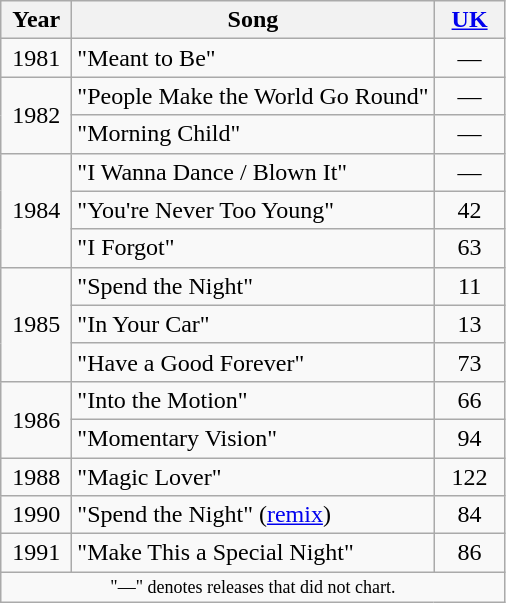<table class="wikitable">
<tr>
<th align="center" valign="top" width="40">Year</th>
<th align="left" valign="top">Song</th>
<th align="center" valign="top" width="40"><a href='#'>UK</a><br></th>
</tr>
<tr>
<td align="center" rowspan="1">1981</td>
<td align="left" valign="top">"Meant to Be"</td>
<td align="center" valign="top">—</td>
</tr>
<tr>
<td align="center" rowspan="2">1982</td>
<td align="left" valign="top">"People Make the World Go Round"</td>
<td align="center" valign="top">—</td>
</tr>
<tr>
<td align="left" valign="top">"Morning Child"</td>
<td align="center" valign="top">—</td>
</tr>
<tr>
<td align="center" rowspan="3">1984</td>
<td align="left" valign="top">"I Wanna Dance / Blown It"</td>
<td align="center" valign="top">—</td>
</tr>
<tr>
<td align="left" valign="top">"You're Never Too Young"</td>
<td align="center" valign="top">42</td>
</tr>
<tr>
<td align="left" valign="top">"I Forgot"</td>
<td align="center" valign="top">63</td>
</tr>
<tr>
<td align="center" rowspan="3">1985</td>
<td align="left" valign="top">"Spend the Night"</td>
<td align="center" valign="top">11</td>
</tr>
<tr>
<td align="left" valign="top">"In Your Car"</td>
<td align="center" valign="top">13</td>
</tr>
<tr>
<td align="left" valign="top">"Have a Good Forever"</td>
<td align="center" valign="top">73</td>
</tr>
<tr>
<td align="center" rowspan="2">1986</td>
<td align="left" valign="top">"Into the Motion"</td>
<td align="center" valign="top">66</td>
</tr>
<tr>
<td align="left" valign="top">"Momentary Vision"</td>
<td align="center" valign="top">94</td>
</tr>
<tr>
<td align="center">1988</td>
<td align="left" valign="top">"Magic Lover"</td>
<td align="center" valign="top">122</td>
</tr>
<tr>
<td align="center">1990</td>
<td align="left" valign="top">"Spend the Night" (<a href='#'>remix</a>)</td>
<td align="center" valign="top">84</td>
</tr>
<tr>
<td align="center">1991</td>
<td align="left" valign="top">"Make This a Special Night"</td>
<td align="center" valign="top">86</td>
</tr>
<tr>
<td colspan="7" style="text-align:center; font-size:9pt;">"—" denotes releases that did not chart.</td>
</tr>
</table>
